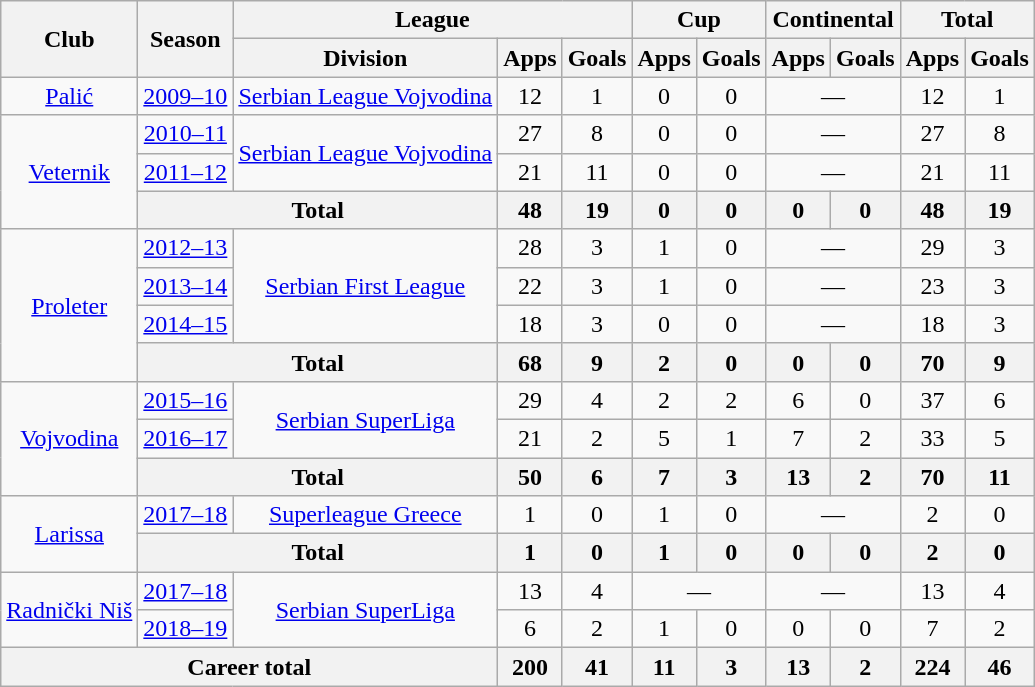<table class="wikitable" style="text-align:center">
<tr>
<th rowspan=2>Club</th>
<th rowspan=2>Season</th>
<th colspan=3>League</th>
<th colspan=2>Cup</th>
<th colspan=2>Continental</th>
<th colspan=2>Total</th>
</tr>
<tr>
<th>Division</th>
<th>Apps</th>
<th>Goals</th>
<th>Apps</th>
<th>Goals</th>
<th>Apps</th>
<th>Goals</th>
<th>Apps</th>
<th>Goals</th>
</tr>
<tr>
<td><a href='#'>Palić</a></td>
<td><a href='#'>2009–10</a></td>
<td><a href='#'>Serbian League Vojvodina</a></td>
<td>12</td>
<td>1</td>
<td>0</td>
<td>0</td>
<td colspan="2">—</td>
<td>12</td>
<td>1</td>
</tr>
<tr>
<td rowspan="3"><a href='#'>Veternik</a></td>
<td><a href='#'>2010–11</a></td>
<td rowspan="2"><a href='#'>Serbian League Vojvodina</a></td>
<td>27</td>
<td>8</td>
<td>0</td>
<td>0</td>
<td colspan="2">—</td>
<td>27</td>
<td>8</td>
</tr>
<tr>
<td><a href='#'>2011–12</a></td>
<td>21</td>
<td>11</td>
<td>0</td>
<td>0</td>
<td colspan="2">—</td>
<td>21</td>
<td>11</td>
</tr>
<tr>
<th colspan="2">Total</th>
<th>48</th>
<th>19</th>
<th>0</th>
<th>0</th>
<th>0</th>
<th>0</th>
<th>48</th>
<th>19</th>
</tr>
<tr>
<td rowspan="4"><a href='#'>Proleter</a></td>
<td><a href='#'>2012–13</a></td>
<td rowspan="3"><a href='#'>Serbian First League</a></td>
<td>28</td>
<td>3</td>
<td>1</td>
<td>0</td>
<td colspan="2">—</td>
<td>29</td>
<td>3</td>
</tr>
<tr>
<td><a href='#'>2013–14</a></td>
<td>22</td>
<td>3</td>
<td>1</td>
<td>0</td>
<td colspan="2">—</td>
<td>23</td>
<td>3</td>
</tr>
<tr>
<td><a href='#'>2014–15</a></td>
<td>18</td>
<td>3</td>
<td>0</td>
<td>0</td>
<td colspan="2">—</td>
<td>18</td>
<td>3</td>
</tr>
<tr>
<th colspan="2">Total</th>
<th>68</th>
<th>9</th>
<th>2</th>
<th>0</th>
<th>0</th>
<th>0</th>
<th>70</th>
<th>9</th>
</tr>
<tr>
<td rowspan="3"><a href='#'>Vojvodina</a></td>
<td><a href='#'>2015–16</a></td>
<td rowspan="2"><a href='#'>Serbian SuperLiga</a></td>
<td>29</td>
<td>4</td>
<td>2</td>
<td>2</td>
<td>6</td>
<td>0</td>
<td>37</td>
<td>6</td>
</tr>
<tr>
<td><a href='#'>2016–17</a></td>
<td>21</td>
<td>2</td>
<td>5</td>
<td>1</td>
<td>7</td>
<td>2</td>
<td>33</td>
<td>5</td>
</tr>
<tr>
<th colspan="2">Total</th>
<th>50</th>
<th>6</th>
<th>7</th>
<th>3</th>
<th>13</th>
<th>2</th>
<th>70</th>
<th>11</th>
</tr>
<tr>
<td rowspan="2"><a href='#'>Larissa</a></td>
<td><a href='#'>2017–18</a></td>
<td><a href='#'>Superleague Greece</a></td>
<td>1</td>
<td>0</td>
<td>1</td>
<td>0</td>
<td colspan="2">—</td>
<td>2</td>
<td>0</td>
</tr>
<tr>
<th colspan="2">Total</th>
<th>1</th>
<th>0</th>
<th>1</th>
<th>0</th>
<th>0</th>
<th>0</th>
<th>2</th>
<th>0</th>
</tr>
<tr>
<td rowspan="2"><a href='#'>Radnički Niš</a></td>
<td><a href='#'>2017–18</a></td>
<td rowspan="2"><a href='#'>Serbian SuperLiga</a></td>
<td>13</td>
<td>4</td>
<td colspan="2">—</td>
<td colspan="2">—</td>
<td>13</td>
<td>4</td>
</tr>
<tr>
<td><a href='#'>2018–19</a></td>
<td>6</td>
<td>2</td>
<td>1</td>
<td>0</td>
<td>0</td>
<td>0</td>
<td>7</td>
<td>2</td>
</tr>
<tr>
<th colspan="3">Career total</th>
<th>200</th>
<th>41</th>
<th>11</th>
<th>3</th>
<th>13</th>
<th>2</th>
<th>224</th>
<th>46</th>
</tr>
</table>
